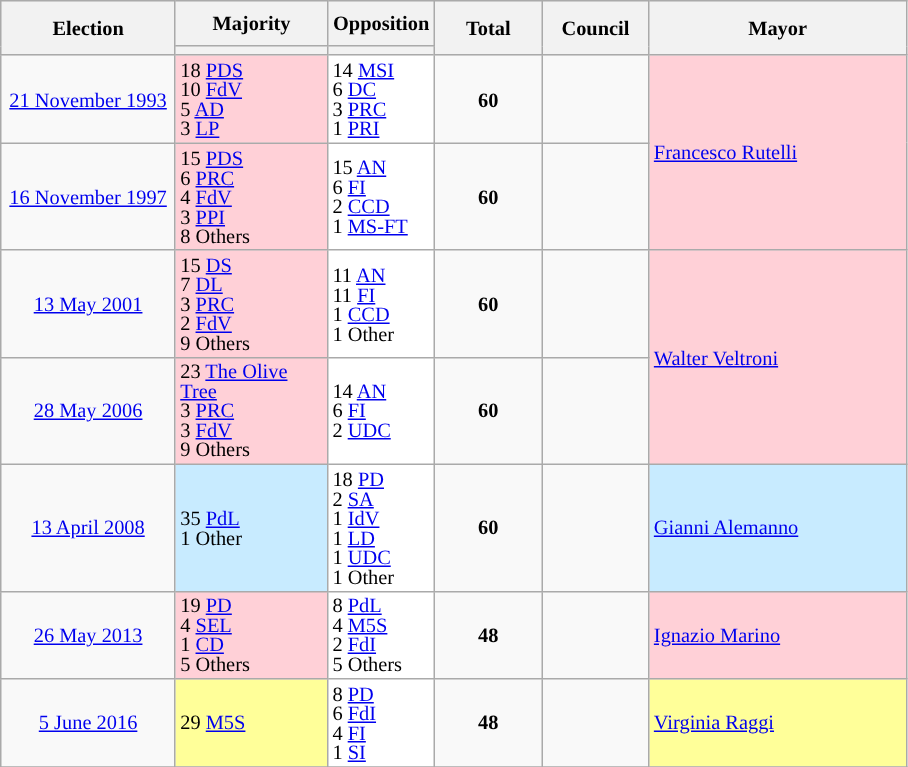<table class="wikitable" style="text-align:center;font-size:85%;line-height:13px">
<tr style="height:30px; background-color:#E9E9E9">
<th style="width:110px;" rowspan="2">Election</th>
<th style="width:95px;">Majority</th>
<th style="width:65px;">Opposition</th>
<th style="width:65px;" rowspan="2">Total</th>
<th style="width:65px;" rowspan="2">Council</th>
<th style="width:165px;" rowspan="2">Mayor</th>
</tr>
<tr>
<th style="background:"></th>
<th style="background:"></th>
</tr>
<tr>
<td><a href='#'>21 November 1993</a></td>
<td style="background:#FFD0D7; text-align:left;">18 <a href='#'>PDS</a><br>10 <a href='#'>FdV</a><br>5 <a href='#'>AD</a><br>3 <a href='#'>LP</a></td>
<td style="background:white; text-align:left;">14 <a href='#'>MSI</a> <br>6 <a href='#'>DC</a> <br>3 <a href='#'>PRC</a> <br> 1 <a href='#'>PRI</a></td>
<td><strong>60</strong></td>
<td></td>
<td rowspan="2" style="background:#FFD0D7; text-align:left;"> <a href='#'>Francesco Rutelli</a></td>
</tr>
<tr>
<td><a href='#'>16 November 1997</a></td>
<td style="background:#FFD0D7; text-align:left;">15 <a href='#'>PDS</a> <br> 6 <a href='#'>PRC</a> <br>4 <a href='#'>FdV</a> <br>3 <a href='#'>PPI</a> <br> 8 Others</td>
<td style="background:white; text-align:left;">15 <a href='#'>AN</a> <br>6 <a href='#'>FI</a><br>2 <a href='#'>CCD</a><br>1 <a href='#'>MS-FT</a></td>
<td><strong>60</strong></td>
<td></td>
</tr>
<tr>
<td><a href='#'>13 May 2001</a></td>
<td style="background:#FFD0D7; text-align:left;">15 <a href='#'>DS</a> <br> 7 <a href='#'>DL</a> <br> 3 <a href='#'>PRC</a> <br> 2 <a href='#'>FdV</a>  <br>9 Others</td>
<td style="background:white; text-align:left;">11 <a href='#'>AN</a> <br>11 <a href='#'>FI</a><br>1 <a href='#'>CCD</a> <br>1 Other</td>
<td><strong>60</strong></td>
<td></td>
<td rowspan="2" style="background:#FFD0D7; text-align:left;"> <a href='#'>Walter Veltroni</a></td>
</tr>
<tr>
<td><a href='#'>28 May 2006</a></td>
<td style="background:#FFD0D7; text-align:left;">23 <a href='#'>The Olive Tree</a> <br> 3 <a href='#'>PRC</a> <br> 3 <a href='#'>FdV</a> <br> 9 Others</td>
<td style="background:white; text-align:left;">14 <a href='#'>AN</a> <br>6 <a href='#'>FI</a><br>2 <a href='#'>UDC</a></td>
<td><strong>60</strong></td>
<td></td>
</tr>
<tr>
<td><a href='#'>13 April 2008</a></td>
<td style="background:#C8EBFF; text-align:left;">35 <a href='#'>PdL</a> <br>1 Other</td>
<td style="background:white; text-align:left;">18 <a href='#'>PD</a> <br> 2 <a href='#'>SA</a> <br> 1 <a href='#'>IdV</a> <br>1 <a href='#'>LD</a> <br>1 <a href='#'>UDC</a><br>1 Other</td>
<td><strong>60</strong></td>
<td></td>
<td style="background:#C8EBFF; text-align:left;"> <a href='#'>Gianni Alemanno</a></td>
</tr>
<tr>
<td><a href='#'>26 May 2013</a></td>
<td style="background:#FFD0D7; text-align:left;">19 <a href='#'>PD</a> <br> 4 <a href='#'>SEL</a> <br> 1 <a href='#'>CD</a> <br>5 Others</td>
<td style="background:white; text-align:left;">8 <a href='#'>PdL</a> <br>4 <a href='#'>M5S</a><br>2 <a href='#'>FdI</a><br>5 Others</td>
<td><strong>48</strong></td>
<td></td>
<td style="background:#FFD0D7; text-align:left;"> <a href='#'>Ignazio Marino</a></td>
</tr>
<tr>
<td><a href='#'>5 June 2016</a></td>
<td style="background:#FFFF99; text-align:left;">29 <a href='#'>M5S</a></td>
<td style="background:white; text-align:left;">8 <a href='#'>PD</a> <br> 6 <a href='#'>FdI</a> <br>4 <a href='#'>FI</a> <br> 1 <a href='#'>SI</a></td>
<td><strong>48</strong></td>
<td></td>
<td style="background:#FFFF99; text-align:left;"> <a href='#'>Virginia Raggi</a></td>
</tr>
<tr>
</tr>
</table>
